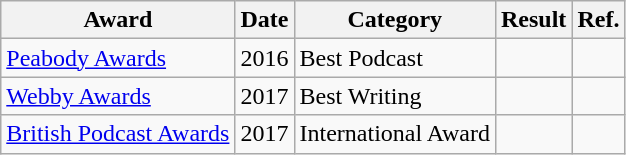<table class="wikitable sortable">
<tr>
<th>Award</th>
<th>Date</th>
<th>Category</th>
<th>Result</th>
<th>Ref.</th>
</tr>
<tr>
<td><a href='#'>Peabody Awards</a></td>
<td>2016</td>
<td>Best Podcast</td>
<td></td>
<td></td>
</tr>
<tr>
<td><a href='#'>Webby Awards</a></td>
<td>2017</td>
<td>Best Writing</td>
<td></td>
<td></td>
</tr>
<tr>
<td><a href='#'>British Podcast Awards</a></td>
<td>2017</td>
<td>International Award</td>
<td></td>
<td></td>
</tr>
</table>
